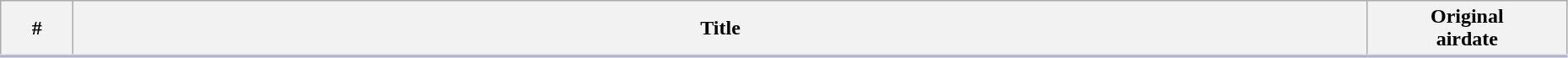<table class="wikitable" width="98%">
<tr style="border-bottom: 3px solid #CCF">
<th width="50">#</th>
<th>Title</th>
<th width="150">Original<br>airdate</th>
</tr>
<tr>
</tr>
</table>
